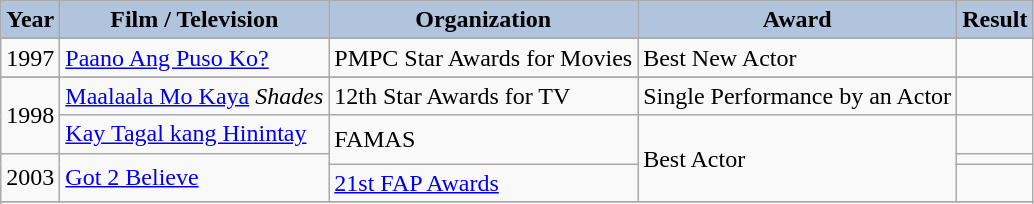<table class="wikitable">
<tr style="text-align:center;">
<th style="background:#B0C4DE;">Year</th>
<th style="background:#B0C4DE;">Film / Television</th>
<th style="background:#B0C4DE;">Organization</th>
<th style="background:#B0C4DE;">Award</th>
<th style="background:#B0C4DE;">Result</th>
</tr>
<tr bgcolor=#eeeeff>
</tr>
<tr>
<td>1997</td>
<td><a href='#'>Paano Ang Puso Ko?</a></td>
<td>PMPC Star Awards for Movies</td>
<td>Best New Actor</td>
<td></td>
</tr>
<tr bgcolor=#eecccc>
</tr>
<tr>
<td rowspan="2">1998</td>
<td><a href='#'>Maalaala Mo Kaya</a> <em>Shades</em></td>
<td>12th Star Awards for TV</td>
<td>Single Performance by an Actor</td>
<td></td>
</tr>
<tr>
<td><a href='#'>Kay Tagal kang Hinintay</a></td>
<td rowspan="2">FAMAS</td>
<td rowspan="3">Best Actor</td>
<td></td>
</tr>
<tr>
<td rowspan="2">2003</td>
<td rowspan="2"><a href='#'>Got 2 Believe</a></td>
<td></td>
</tr>
<tr>
<td><a href='#'>21st FAP Awards</a></td>
<td></td>
</tr>
<tr bgcolor=#eeeeff>
</tr>
<tr>
</tr>
</table>
